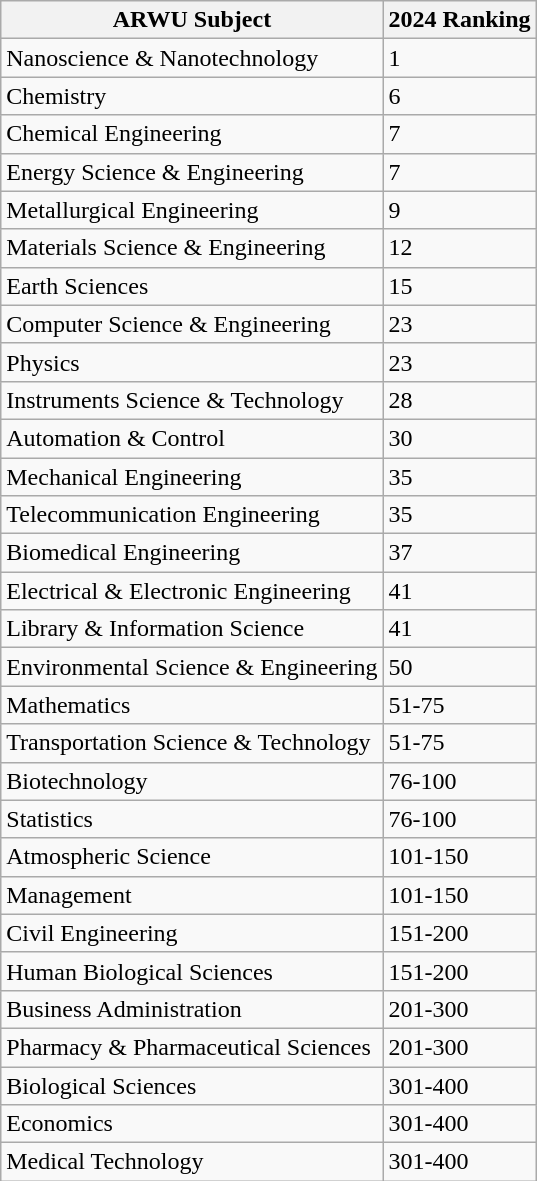<table class="wikitable">
<tr>
<th>ARWU Subject</th>
<th>2024 Ranking</th>
</tr>
<tr>
<td>Nanoscience & Nanotechnology</td>
<td>1</td>
</tr>
<tr>
<td>Chemistry</td>
<td>6</td>
</tr>
<tr>
<td>Chemical Engineering</td>
<td>7</td>
</tr>
<tr>
<td>Energy Science & Engineering</td>
<td>7</td>
</tr>
<tr>
<td>Metallurgical Engineering</td>
<td>9</td>
</tr>
<tr>
<td>Materials Science & Engineering</td>
<td>12</td>
</tr>
<tr>
<td>Earth Sciences</td>
<td>15</td>
</tr>
<tr>
<td>Computer Science & Engineering</td>
<td>23</td>
</tr>
<tr>
<td>Physics</td>
<td>23</td>
</tr>
<tr>
<td>Instruments Science & Technology</td>
<td>28</td>
</tr>
<tr>
<td>Automation & Control</td>
<td>30</td>
</tr>
<tr>
<td>Mechanical Engineering</td>
<td>35</td>
</tr>
<tr>
<td>Telecommunication Engineering</td>
<td>35</td>
</tr>
<tr>
<td>Biomedical Engineering</td>
<td>37</td>
</tr>
<tr>
<td>Electrical & Electronic Engineering</td>
<td>41</td>
</tr>
<tr>
<td>Library & Information Science</td>
<td>41</td>
</tr>
<tr>
<td>Environmental Science & Engineering</td>
<td>50</td>
</tr>
<tr>
<td>Mathematics</td>
<td>51-75</td>
</tr>
<tr>
<td>Transportation Science & Technology</td>
<td>51-75</td>
</tr>
<tr>
<td>Biotechnology</td>
<td>76-100</td>
</tr>
<tr>
<td>Statistics</td>
<td>76-100</td>
</tr>
<tr>
<td>Atmospheric Science</td>
<td>101-150</td>
</tr>
<tr>
<td>Management</td>
<td>101-150</td>
</tr>
<tr>
<td>Civil Engineering</td>
<td>151-200</td>
</tr>
<tr>
<td>Human Biological Sciences</td>
<td>151-200</td>
</tr>
<tr>
<td>Business Administration</td>
<td>201-300</td>
</tr>
<tr>
<td>Pharmacy & Pharmaceutical Sciences</td>
<td>201-300</td>
</tr>
<tr>
<td>Biological Sciences</td>
<td>301-400</td>
</tr>
<tr>
<td>Economics</td>
<td>301-400</td>
</tr>
<tr>
<td>Medical Technology</td>
<td>301-400</td>
</tr>
</table>
